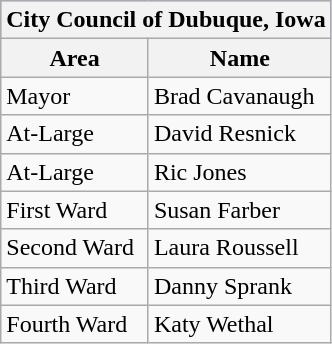<table class="wikitable">
<tr style="background:#99b1ff;">
<th colspan="2">City Council of Dubuque, Iowa</th>
</tr>
<tr>
<th>Area</th>
<th>Name</th>
</tr>
<tr>
<td>Mayor</td>
<td>Brad Cavanaugh</td>
</tr>
<tr>
<td>At-Large</td>
<td>David Resnick</td>
</tr>
<tr>
<td>At-Large</td>
<td>Ric Jones</td>
</tr>
<tr>
<td>First Ward</td>
<td>Susan Farber</td>
</tr>
<tr>
<td>Second Ward</td>
<td>Laura Roussell</td>
</tr>
<tr>
<td>Third Ward</td>
<td>Danny Sprank</td>
</tr>
<tr>
<td>Fourth Ward</td>
<td>Katy Wethal</td>
</tr>
</table>
